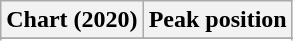<table class="wikitable sortable plainrowheaders" style="text-align:center">
<tr>
<th scope="col">Chart (2020)</th>
<th scope="col">Peak position</th>
</tr>
<tr>
</tr>
<tr>
</tr>
<tr>
</tr>
<tr>
</tr>
<tr>
</tr>
</table>
